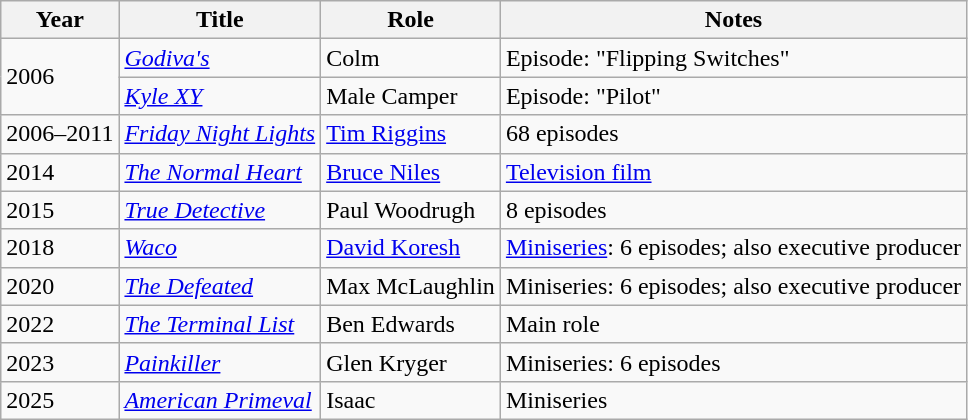<table class="wikitable sortable">
<tr>
<th>Year</th>
<th>Title</th>
<th>Role</th>
<th>Notes</th>
</tr>
<tr>
<td rowspan="2">2006</td>
<td><em><a href='#'>Godiva's</a></em></td>
<td>Colm</td>
<td>Episode: "Flipping Switches"</td>
</tr>
<tr>
<td><em><a href='#'>Kyle XY</a></em></td>
<td>Male Camper</td>
<td>Episode: "Pilot"</td>
</tr>
<tr>
<td>2006–2011</td>
<td><em><a href='#'>Friday Night Lights</a></em></td>
<td><a href='#'>Tim Riggins</a></td>
<td>68 episodes</td>
</tr>
<tr>
<td>2014</td>
<td data-sort-value="Normal Heart, The"><em><a href='#'>The Normal Heart</a></em></td>
<td><a href='#'>Bruce Niles</a></td>
<td><a href='#'>Television film</a></td>
</tr>
<tr>
<td>2015</td>
<td><em><a href='#'>True Detective</a></em></td>
<td>Paul Woodrugh</td>
<td>8 episodes</td>
</tr>
<tr>
<td>2018</td>
<td><em><a href='#'>Waco</a></em></td>
<td><a href='#'>David Koresh</a></td>
<td><a href='#'>Miniseries</a>: 6 episodes; also executive producer</td>
</tr>
<tr>
<td>2020</td>
<td data-sort-value="Defeated, The"><em><a href='#'>The Defeated</a></em></td>
<td>Max McLaughlin</td>
<td>Miniseries: 6 episodes; also executive producer</td>
</tr>
<tr>
<td>2022</td>
<td data-sort-value="Terminal List, The"><em><a href='#'>The Terminal List</a></em></td>
<td>Ben Edwards</td>
<td>Main role</td>
</tr>
<tr>
<td>2023</td>
<td><em><a href='#'>Painkiller</a></em></td>
<td>Glen Kryger</td>
<td>Miniseries: 6 episodes</td>
</tr>
<tr>
<td>2025</td>
<td><em><a href='#'>American Primeval</a></em></td>
<td>Isaac</td>
<td>Miniseries</td>
</tr>
</table>
